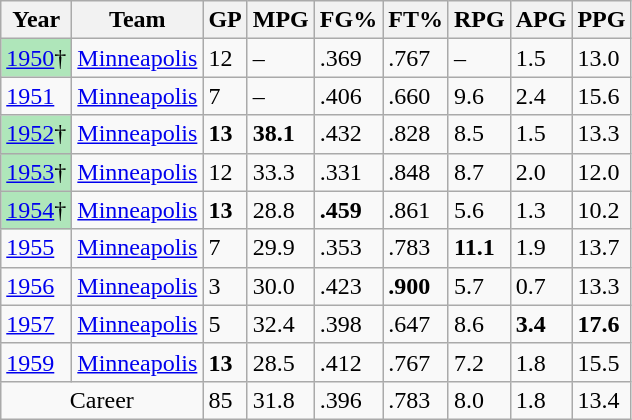<table class="wikitable sortable" text-align:right;">
<tr>
<th>Year</th>
<th>Team</th>
<th>GP</th>
<th>MPG</th>
<th>FG%</th>
<th>FT%</th>
<th>RPG</th>
<th>APG</th>
<th>PPG</th>
</tr>
<tr>
<td style="text-align:left;background:#afe6ba;"><a href='#'>1950</a>†</td>
<td style="text-align:left;"><a href='#'>Minneapolis</a></td>
<td>12</td>
<td>–</td>
<td>.369</td>
<td>.767</td>
<td>–</td>
<td>1.5</td>
<td>13.0</td>
</tr>
<tr>
<td style="text-align:left;"><a href='#'>1951</a></td>
<td style="text-align:left;"><a href='#'>Minneapolis</a></td>
<td>7</td>
<td>–</td>
<td>.406</td>
<td>.660</td>
<td>9.6</td>
<td>2.4</td>
<td>15.6</td>
</tr>
<tr>
<td style="text-align:left;background:#afe6ba;"><a href='#'>1952</a>†</td>
<td style="text-align:left;"><a href='#'>Minneapolis</a></td>
<td><strong>13</strong></td>
<td><strong>38.1</strong></td>
<td>.432</td>
<td>.828</td>
<td>8.5</td>
<td>1.5</td>
<td>13.3</td>
</tr>
<tr>
<td style="text-align:left;background:#afe6ba;"><a href='#'>1953</a>†</td>
<td style="text-align:left;"><a href='#'>Minneapolis</a></td>
<td>12</td>
<td>33.3</td>
<td>.331</td>
<td>.848</td>
<td>8.7</td>
<td>2.0</td>
<td>12.0</td>
</tr>
<tr>
<td style="text-align:left;background:#afe6ba;"><a href='#'>1954</a>†</td>
<td style="text-align:left;"><a href='#'>Minneapolis</a></td>
<td><strong>13</strong></td>
<td>28.8</td>
<td><strong>.459</strong></td>
<td>.861</td>
<td>5.6</td>
<td>1.3</td>
<td>10.2</td>
</tr>
<tr>
<td style="text-align:left;"><a href='#'>1955</a></td>
<td style="text-align:left;"><a href='#'>Minneapolis</a></td>
<td>7</td>
<td>29.9</td>
<td>.353</td>
<td>.783</td>
<td><strong>11.1</strong></td>
<td>1.9</td>
<td>13.7</td>
</tr>
<tr>
<td style="text-align:left;"><a href='#'>1956</a></td>
<td style="text-align:left;"><a href='#'>Minneapolis</a></td>
<td>3</td>
<td>30.0</td>
<td>.423</td>
<td><strong>.900</strong></td>
<td>5.7</td>
<td>0.7</td>
<td>13.3</td>
</tr>
<tr>
<td style="text-align:left;"><a href='#'>1957</a></td>
<td style="text-align:left;"><a href='#'>Minneapolis</a></td>
<td>5</td>
<td>32.4</td>
<td>.398</td>
<td>.647</td>
<td>8.6</td>
<td><strong>3.4</strong></td>
<td><strong>17.6</strong></td>
</tr>
<tr>
<td style="text-align:left;"><a href='#'>1959</a></td>
<td style="text-align:left;"><a href='#'>Minneapolis</a></td>
<td><strong>13</strong></td>
<td>28.5</td>
<td>.412</td>
<td>.767</td>
<td>7.2</td>
<td>1.8</td>
<td>15.5</td>
</tr>
<tr>
<td colspan="2" style="text-align:center;">Career</td>
<td>85</td>
<td>31.8</td>
<td>.396</td>
<td>.783</td>
<td>8.0</td>
<td>1.8</td>
<td>13.4</td>
</tr>
</table>
